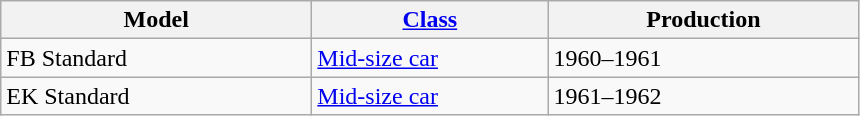<table class="wikitable">
<tr>
<th style="width:200px;">Model</th>
<th style="width:150px;"><a href='#'>Class</a></th>
<th style="width:200px;">Production</th>
</tr>
<tr>
<td valign="top">FB Standard</td>
<td valign="top"><a href='#'>Mid-size car</a></td>
<td valign="top">1960–1961</td>
</tr>
<tr>
<td valign="top">EK Standard</td>
<td valign="top"><a href='#'>Mid-size car</a></td>
<td valign="top">1961–1962</td>
</tr>
</table>
